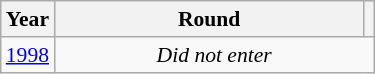<table class="wikitable" style="text-align: center; font-size:90%">
<tr>
<th>Year</th>
<th style="width:200px">Round</th>
<th></th>
</tr>
<tr>
<td><a href='#'>1998</a></td>
<td colspan="2"><em>Did not enter</em></td>
</tr>
</table>
